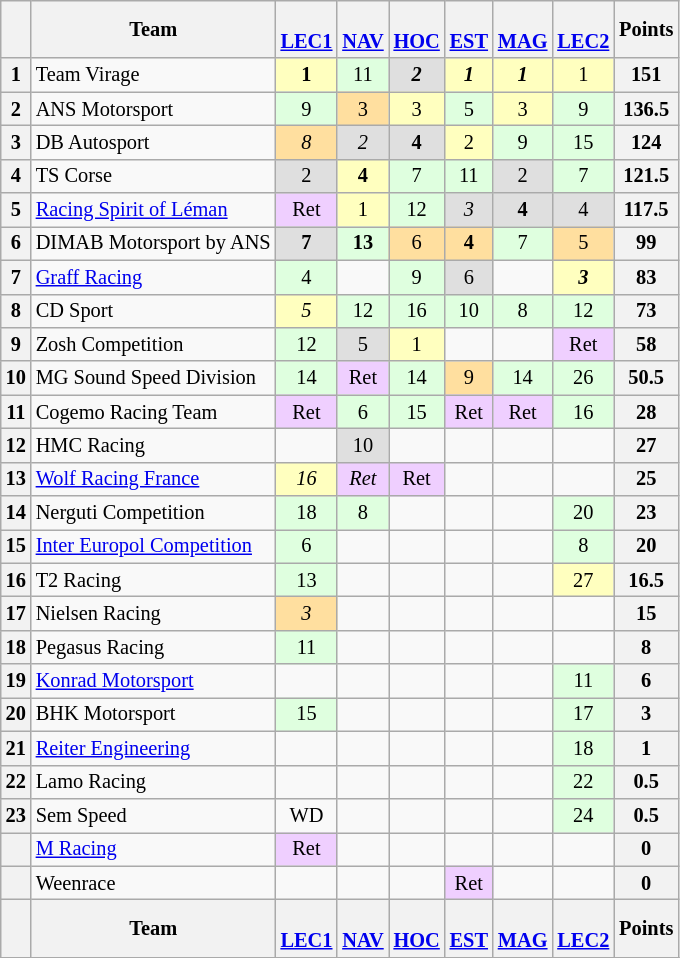<table class="wikitable" style="font-size: 85%; text-align:center;">
<tr>
<th></th>
<th>Team</th>
<th><br><a href='#'>LEC1</a></th>
<th><br><a href='#'>NAV</a></th>
<th><br><a href='#'>HOC</a></th>
<th><br><a href='#'>EST</a></th>
<th><br><a href='#'>MAG</a></th>
<th><br><a href='#'>LEC2</a></th>
<th>Points</th>
</tr>
<tr>
<th>1</th>
<td align=left> Team Virage</td>
<td style="background:#FFFFBF;"><strong>1</strong></td>
<td style="background:#DFFFDF;">11</td>
<td style="background:#DFDFDF;"><strong><em>2</em></strong></td>
<td style="background:#FFFFBF;"><strong><em>1</em></strong></td>
<td style="background:#FFFFBF;"><strong><em>1</em></strong></td>
<td style="background:#FFFFBF;">1</td>
<th>151</th>
</tr>
<tr>
<th>2</th>
<td align=left> ANS Motorsport</td>
<td style="background:#DFFFDF;">9</td>
<td style="background:#FFDF9F;">3</td>
<td style="background:#FFFFBF;">3</td>
<td style="background:#DFFFDF;">5</td>
<td style="background:#FFFFBF;">3</td>
<td style="background:#DFFFDF;">9</td>
<th>136.5</th>
</tr>
<tr>
<th>3</th>
<td align=left> DB Autosport</td>
<td style="background:#FFDF9F;"><em>8</em></td>
<td style="background:#DFDFDF;"><em>2</em></td>
<td style="background:#DFDFDF;"><strong>4</strong></td>
<td style="background:#FFFFBF;">2</td>
<td style="background:#DFFFDF;">9</td>
<td style="background:#DFFFDF;">15</td>
<th>124</th>
</tr>
<tr>
<th>4</th>
<td align=left> TS Corse</td>
<td style="background:#DFDFDF;">2</td>
<td style="background:#FFFFBF;"><strong>4</strong></td>
<td style="background:#DFFFDF;">7</td>
<td style="background:#DFFFDF;">11</td>
<td style="background:#DFDFDF;">2</td>
<td style="background:#DFFFDF;">7</td>
<th>121.5</th>
</tr>
<tr>
<th>5</th>
<td align=left> <a href='#'>Racing Spirit of Léman</a></td>
<td style="background:#EFCFFF;">Ret</td>
<td style="background:#FFFFBF;">1</td>
<td style="background:#DFFFDF;">12</td>
<td style="background:#DFDFDF;"><em>3</em></td>
<td style="background:#DFDFDF;"><strong>4</strong></td>
<td style="background:#DFDFDF;">4</td>
<th>117.5</th>
</tr>
<tr>
<th>6</th>
<td align=left> DIMAB Motorsport by ANS</td>
<td style="background:#DFDFDF;"><strong>7</strong></td>
<td style="background:#DFFFDF;"><strong>13</strong></td>
<td style="background:#FFDF9F;">6</td>
<td style="background:#FFDF9F;"><strong>4</strong></td>
<td style="background:#DFFFDF;">7</td>
<td style="background:#FFDF9F;">5</td>
<th>99</th>
</tr>
<tr>
<th>7</th>
<td align=left> <a href='#'>Graff Racing</a></td>
<td style="background:#DFFFDF;">4</td>
<td></td>
<td style="background:#DFFFDF;">9</td>
<td style="background:#DFDFDF;">6</td>
<td></td>
<td style="background:#FFFFBF;"><strong><em>3</em></strong></td>
<th>83</th>
</tr>
<tr>
<th>8</th>
<td align=left> CD Sport</td>
<td style="background:#FFFFBF;"><em>5</em></td>
<td style="background:#DFFFDF;">12</td>
<td style="background:#DFFFDF;">16</td>
<td style="background:#DFFFDF;">10</td>
<td style="background:#DFFFDF;">8</td>
<td style="background:#DFFFDF;">12</td>
<th>73</th>
</tr>
<tr>
<th>9</th>
<td align=left> Zosh Competition</td>
<td style="background:#DFFFDF;">12</td>
<td style="background:#DFDFDF;">5</td>
<td style="background:#FFFFBF;">1</td>
<td></td>
<td></td>
<td style="background:#EFCFFF;">Ret</td>
<th>58</th>
</tr>
<tr>
<th>10</th>
<td align=left> MG Sound Speed Division</td>
<td style="background:#DFFFDF;">14</td>
<td style="background:#EFCFFF;">Ret</td>
<td style="background:#DFFFDF;">14</td>
<td style="background:#FFDF9F;">9</td>
<td style="background:#DFFFDF;">14</td>
<td style="background:#DFFFDF;">26</td>
<th>50.5</th>
</tr>
<tr>
<th>11</th>
<td align=left> Cogemo Racing Team</td>
<td style="background:#EFCFFF;">Ret</td>
<td style="background:#DFFFDF;">6</td>
<td style="background:#DFFFDF;">15</td>
<td style="background:#EFCFFF;">Ret</td>
<td style="background:#EFCFFF;">Ret</td>
<td style="background:#DFFFDF;">16</td>
<th>28</th>
</tr>
<tr>
<th>12</th>
<td align=left> HMC Racing</td>
<td></td>
<td style="background:#DFDFDF;">10</td>
<td></td>
<td></td>
<td></td>
<td></td>
<th>27</th>
</tr>
<tr>
<th>13</th>
<td align=left> <a href='#'>Wolf Racing France</a></td>
<td style="background:#FFFFBF;"><em>16</em></td>
<td style="background:#EFCFFF;"><em>Ret</em></td>
<td style="background:#EFCFFF;">Ret</td>
<td></td>
<td></td>
<td></td>
<th>25</th>
</tr>
<tr>
<th>14</th>
<td align=left> Nerguti Competition</td>
<td style="background:#DFFFDF;">18</td>
<td style="background:#DFFFDF;">8</td>
<td></td>
<td></td>
<td></td>
<td style="background:#DFFFDF;">20</td>
<th>23</th>
</tr>
<tr>
<th>15</th>
<td align=left> <a href='#'>Inter Europol Competition</a></td>
<td style="background:#DFFFDF;">6</td>
<td></td>
<td></td>
<td></td>
<td></td>
<td style="background:#DFFFDF;">8</td>
<th>20</th>
</tr>
<tr>
<th>16</th>
<td align=left> T2 Racing</td>
<td style="background:#DFFFDF;">13</td>
<td></td>
<td></td>
<td></td>
<td></td>
<td style="background:#FFFFBF;">27</td>
<th>16.5</th>
</tr>
<tr>
<th>17</th>
<td align=left> Nielsen Racing</td>
<td style="background:#FFDF9F;"><em>3</em></td>
<td></td>
<td></td>
<td></td>
<td></td>
<td></td>
<th>15</th>
</tr>
<tr>
<th>18</th>
<td align=left> Pegasus Racing</td>
<td style="background:#DFFFDF;">11</td>
<td></td>
<td></td>
<td></td>
<td></td>
<td></td>
<th>8</th>
</tr>
<tr>
<th>19</th>
<td align=left> <a href='#'>Konrad Motorsport</a></td>
<td></td>
<td></td>
<td></td>
<td></td>
<td></td>
<td style="background:#DFFFDF;">11</td>
<th>6</th>
</tr>
<tr>
<th>20</th>
<td align=left> BHK Motorsport</td>
<td style="background:#DFFFDF;">15</td>
<td></td>
<td></td>
<td></td>
<td></td>
<td style="background:#DFFFDF;">17</td>
<th>3</th>
</tr>
<tr>
<th>21</th>
<td align=left> <a href='#'>Reiter Engineering</a></td>
<td></td>
<td></td>
<td></td>
<td></td>
<td></td>
<td style="background:#DFFFDF;">18</td>
<th>1</th>
</tr>
<tr>
<th>22</th>
<td align=left> Lamo Racing</td>
<td></td>
<td></td>
<td></td>
<td></td>
<td></td>
<td style="background:#DFFFDF;">22</td>
<th>0.5</th>
</tr>
<tr>
<th>23</th>
<td align=left> Sem Speed</td>
<td>WD</td>
<td></td>
<td></td>
<td></td>
<td></td>
<td style="background:#DFFFDF;">24</td>
<th>0.5</th>
</tr>
<tr>
<th></th>
<td align=left> <a href='#'>M Racing</a></td>
<td style="background:#EFCFFF;">Ret</td>
<td></td>
<td></td>
<td></td>
<td></td>
<td></td>
<th>0</th>
</tr>
<tr>
<th></th>
<td align=left> Weenrace</td>
<td></td>
<td></td>
<td></td>
<td style="background:#EFCFFF;">Ret</td>
<td></td>
<td></td>
<th>0</th>
</tr>
<tr>
<th></th>
<th>Team</th>
<th><br><a href='#'>LEC1</a></th>
<th><br><a href='#'>NAV</a></th>
<th><br><a href='#'>HOC</a></th>
<th><br><a href='#'>EST</a></th>
<th><br><a href='#'>MAG</a></th>
<th><br><a href='#'>LEC2</a></th>
<th>Points</th>
</tr>
<tr>
</tr>
</table>
